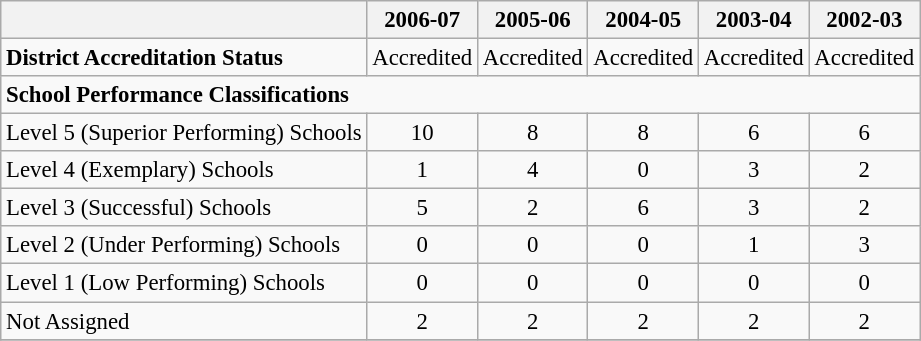<table class="wikitable" style="font-size: 95%;">
<tr>
<th></th>
<th>2006-07</th>
<th>2005-06</th>
<th>2004-05</th>
<th>2003-04</th>
<th>2002-03</th>
</tr>
<tr>
<td align="left"><strong>District Accreditation Status</strong></td>
<td align="center">Accredited</td>
<td align="center">Accredited</td>
<td align="center">Accredited</td>
<td align="center">Accredited</td>
<td align="center">Accredited</td>
</tr>
<tr>
<td align="left" colspan="6"><strong>School Performance Classifications</strong></td>
</tr>
<tr>
<td align="left">Level 5 (Superior Performing) Schools</td>
<td align="center">10</td>
<td align="center">8</td>
<td align="center">8</td>
<td align="center">6</td>
<td align="center">6</td>
</tr>
<tr>
<td align="left">Level 4 (Exemplary) Schools</td>
<td align="center">1</td>
<td align="center">4</td>
<td align="center">0</td>
<td align="center">3</td>
<td align="center">2</td>
</tr>
<tr>
<td align="left">Level 3 (Successful) Schools</td>
<td align="center">5</td>
<td align="center">2</td>
<td align="center">6</td>
<td align="center">3</td>
<td align="center">2</td>
</tr>
<tr>
<td align="left">Level 2 (Under Performing) Schools</td>
<td align="center">0</td>
<td align="center">0</td>
<td align="center">0</td>
<td align="center">1</td>
<td align="center">3</td>
</tr>
<tr>
<td align="left">Level 1 (Low Performing) Schools</td>
<td align="center">0</td>
<td align="center">0</td>
<td align="center">0</td>
<td align="center">0</td>
<td align="center">0</td>
</tr>
<tr>
<td align="left">Not Assigned</td>
<td align="center">2</td>
<td align="center">2</td>
<td align="center">2</td>
<td align="center">2</td>
<td align="center">2</td>
</tr>
<tr>
</tr>
</table>
